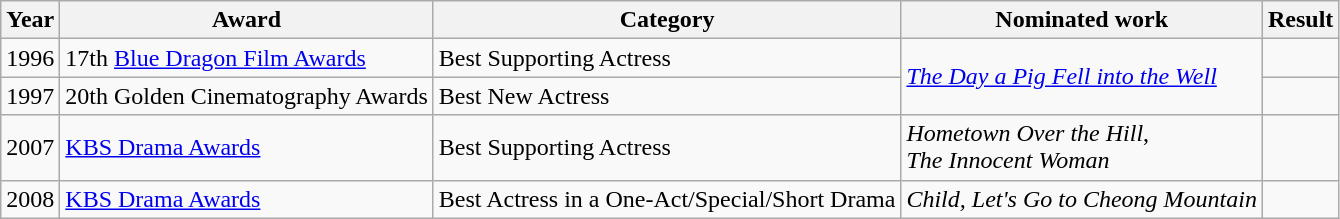<table class="wikitable">
<tr>
<th>Year</th>
<th>Award</th>
<th>Category</th>
<th>Nominated work</th>
<th>Result</th>
</tr>
<tr>
<td>1996</td>
<td>17th <a href='#'>Blue Dragon Film Awards</a></td>
<td>Best Supporting Actress</td>
<td rowspan=2><em><a href='#'>The Day a Pig Fell into the Well</a></em></td>
<td></td>
</tr>
<tr>
<td>1997</td>
<td>20th Golden Cinematography Awards</td>
<td>Best New Actress</td>
<td></td>
</tr>
<tr>
<td>2007</td>
<td><a href='#'>KBS Drama Awards</a></td>
<td>Best Supporting Actress</td>
<td><em>Hometown Over the Hill</em>, <br> <em>The Innocent Woman</em></td>
<td></td>
</tr>
<tr>
<td>2008</td>
<td><a href='#'>KBS Drama Awards</a></td>
<td>Best Actress in a One-Act/Special/Short Drama</td>
<td><em>Child, Let's Go to Cheong Mountain</em></td>
<td></td>
</tr>
</table>
